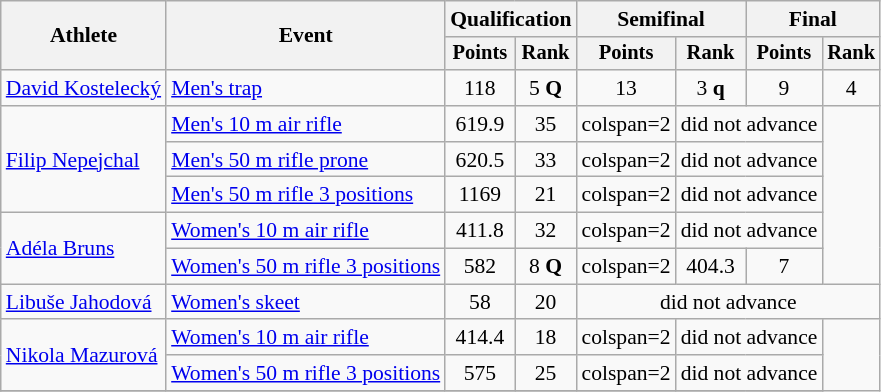<table class="wikitable" style="font-size:90%">
<tr>
<th rowspan="2">Athlete</th>
<th rowspan="2">Event</th>
<th colspan=2>Qualification</th>
<th colspan=2>Semifinal</th>
<th colspan=2>Final</th>
</tr>
<tr style="font-size:95%">
<th>Points</th>
<th>Rank</th>
<th>Points</th>
<th>Rank</th>
<th>Points</th>
<th>Rank</th>
</tr>
<tr align=center>
<td align=left><a href='#'>David Kostelecký</a></td>
<td align=left><a href='#'>Men's trap</a></td>
<td>118</td>
<td>5 <strong>Q</strong></td>
<td>13</td>
<td>3 <strong>q</strong></td>
<td>9</td>
<td>4</td>
</tr>
<tr align=center>
<td align=left rowspan=3><a href='#'>Filip Nepejchal</a></td>
<td align=left><a href='#'>Men's 10 m air rifle</a></td>
<td>619.9</td>
<td>35</td>
<td>colspan=2 </td>
<td colspan=2>did not advance</td>
</tr>
<tr align=center>
<td align=left><a href='#'>Men's 50 m rifle prone</a></td>
<td>620.5</td>
<td>33</td>
<td>colspan=2 </td>
<td colspan=2>did not advance</td>
</tr>
<tr align=center>
<td align=left><a href='#'>Men's 50 m rifle 3 positions</a></td>
<td>1169</td>
<td>21</td>
<td>colspan=2 </td>
<td colspan=2>did not advance</td>
</tr>
<tr align=center>
<td align=left rowspan=2><a href='#'>Adéla Bruns</a></td>
<td align=left><a href='#'>Women's 10 m air rifle</a></td>
<td>411.8</td>
<td>32</td>
<td>colspan=2 </td>
<td colspan=2>did not advance</td>
</tr>
<tr align=center>
<td align=left><a href='#'>Women's 50 m rifle 3 positions</a></td>
<td>582</td>
<td>8 <strong>Q</strong></td>
<td>colspan=2 </td>
<td>404.3</td>
<td>7</td>
</tr>
<tr align=center>
<td align=left><a href='#'>Libuše Jahodová</a></td>
<td align=left><a href='#'>Women's skeet</a></td>
<td>58</td>
<td>20</td>
<td colspan=4>did not advance</td>
</tr>
<tr align=center>
<td align=left rowspan=2><a href='#'>Nikola Mazurová</a></td>
<td align=left><a href='#'>Women's 10 m air rifle</a></td>
<td>414.4</td>
<td>18</td>
<td>colspan=2 </td>
<td colspan=2>did not advance</td>
</tr>
<tr align=center>
<td align=left><a href='#'>Women's 50 m rifle 3 positions</a></td>
<td>575</td>
<td>25</td>
<td>colspan=2 </td>
<td colspan=2>did not advance</td>
</tr>
<tr align=center>
</tr>
</table>
